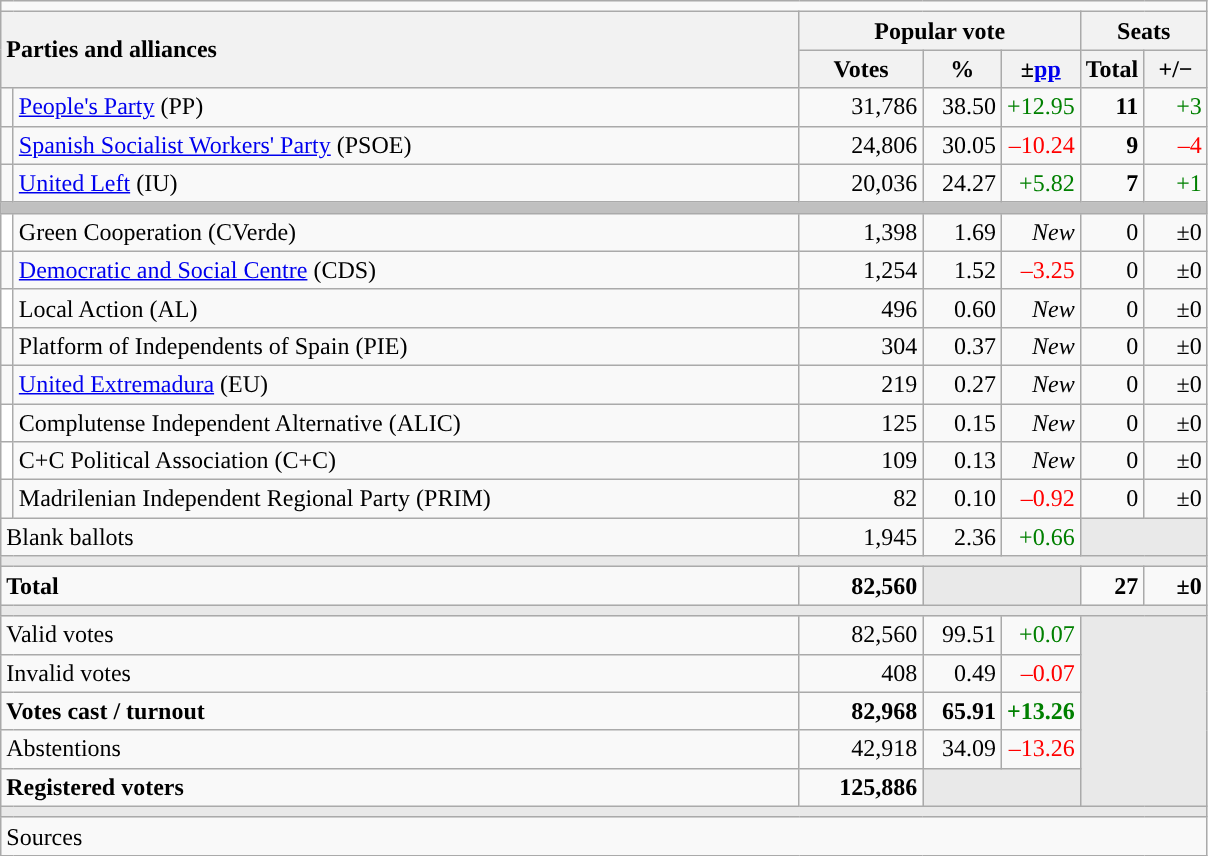<table class="wikitable" style="text-align:right;">
<tr>
<td colspan="7"></td>
</tr>
<tr>
<th style="text-align:left;" rowspan="2" colspan="2" width="525">Parties and alliances</th>
<th colspan="3">Popular vote</th>
<th colspan="2">Seats</th>
</tr>
<tr>
<th width="75">Votes</th>
<th width="45">%</th>
<th width="45">±<a href='#'>pp</a></th>
<th width="35">Total</th>
<th width="35">+/−</th>
</tr>
<tr>
<td width="1" style="color:inherit;background:"></td>
<td align="left"><a href='#'>People's Party</a> (PP)</td>
<td>31,786</td>
<td>38.50</td>
<td style="color:green;">+12.95</td>
<td><strong>11</strong></td>
<td style="color:green;">+3</td>
</tr>
<tr>
<td style="color:inherit;background:"></td>
<td align="left"><a href='#'>Spanish Socialist Workers' Party</a> (PSOE)</td>
<td>24,806</td>
<td>30.05</td>
<td style="color:red;">–10.24</td>
<td><strong>9</strong></td>
<td style="color:red;">–4</td>
</tr>
<tr>
<td style="color:inherit;background:"></td>
<td align="left"><a href='#'>United Left</a> (IU)</td>
<td>20,036</td>
<td>24.27</td>
<td style="color:green;">+5.82</td>
<td><strong>7</strong></td>
<td style="color:green;">+1</td>
</tr>
<tr>
<td colspan="7" bgcolor="#C0C0C0"></td>
</tr>
<tr>
<td bgcolor="white"></td>
<td align="left">Green Cooperation (CVerde)</td>
<td>1,398</td>
<td>1.69</td>
<td><em>New</em></td>
<td>0</td>
<td>±0</td>
</tr>
<tr>
<td style="color:inherit;background:"></td>
<td align="left"><a href='#'>Democratic and Social Centre</a> (CDS)</td>
<td>1,254</td>
<td>1.52</td>
<td style="color:red;">–3.25</td>
<td>0</td>
<td>±0</td>
</tr>
<tr>
<td bgcolor="white"></td>
<td align="left">Local Action (AL)</td>
<td>496</td>
<td>0.60</td>
<td><em>New</em></td>
<td>0</td>
<td>±0</td>
</tr>
<tr>
<td style="color:inherit;background:"></td>
<td align="left">Platform of Independents of Spain (PIE)</td>
<td>304</td>
<td>0.37</td>
<td><em>New</em></td>
<td>0</td>
<td>±0</td>
</tr>
<tr>
<td style="color:inherit;background:"></td>
<td align="left"><a href='#'>United Extremadura</a> (EU)</td>
<td>219</td>
<td>0.27</td>
<td><em>New</em></td>
<td>0</td>
<td>±0</td>
</tr>
<tr>
<td bgcolor="white"></td>
<td align="left">Complutense Independent Alternative (ALIC)</td>
<td>125</td>
<td>0.15</td>
<td><em>New</em></td>
<td>0</td>
<td>±0</td>
</tr>
<tr>
<td bgcolor="white"></td>
<td align="left">C+C Political Association (C+C)</td>
<td>109</td>
<td>0.13</td>
<td><em>New</em></td>
<td>0</td>
<td>±0</td>
</tr>
<tr>
<td style="color:inherit;background:"></td>
<td align="left">Madrilenian Independent Regional Party (PRIM)</td>
<td>82</td>
<td>0.10</td>
<td style="color:red;">–0.92</td>
<td>0</td>
<td>±0</td>
</tr>
<tr>
<td align="left" colspan="2">Blank ballots</td>
<td>1,945</td>
<td>2.36</td>
<td style="color:green;">+0.66</td>
<td bgcolor="#E9E9E9" colspan="2"></td>
</tr>
<tr>
<td colspan="7" bgcolor="#E9E9E9"></td>
</tr>
<tr style="font-weight:bold;">
<td align="left" colspan="2">Total</td>
<td>82,560</td>
<td bgcolor="#E9E9E9" colspan="2"></td>
<td>27</td>
<td>±0</td>
</tr>
<tr>
<td colspan="7" bgcolor="#E9E9E9"></td>
</tr>
<tr>
<td align="left" colspan="2">Valid votes</td>
<td>82,560</td>
<td>99.51</td>
<td style="color:green;">+0.07</td>
<td bgcolor="#E9E9E9" colspan="2" rowspan="5"></td>
</tr>
<tr>
<td align="left" colspan="2">Invalid votes</td>
<td>408</td>
<td>0.49</td>
<td style="color:red;">–0.07</td>
</tr>
<tr style="font-weight:bold;">
<td align="left" colspan="2">Votes cast / turnout</td>
<td>82,968</td>
<td>65.91</td>
<td style="color:green;">+13.26</td>
</tr>
<tr>
<td align="left" colspan="2">Abstentions</td>
<td>42,918</td>
<td>34.09</td>
<td style="color:red;">–13.26</td>
</tr>
<tr style="font-weight:bold;">
<td align="left" colspan="2">Registered voters</td>
<td>125,886</td>
<td bgcolor="#E9E9E9" colspan="2"></td>
</tr>
<tr>
<td colspan="7" bgcolor="#E9E9E9"></td>
</tr>
<tr>
<td align="left" colspan="7">Sources</td>
</tr>
</table>
